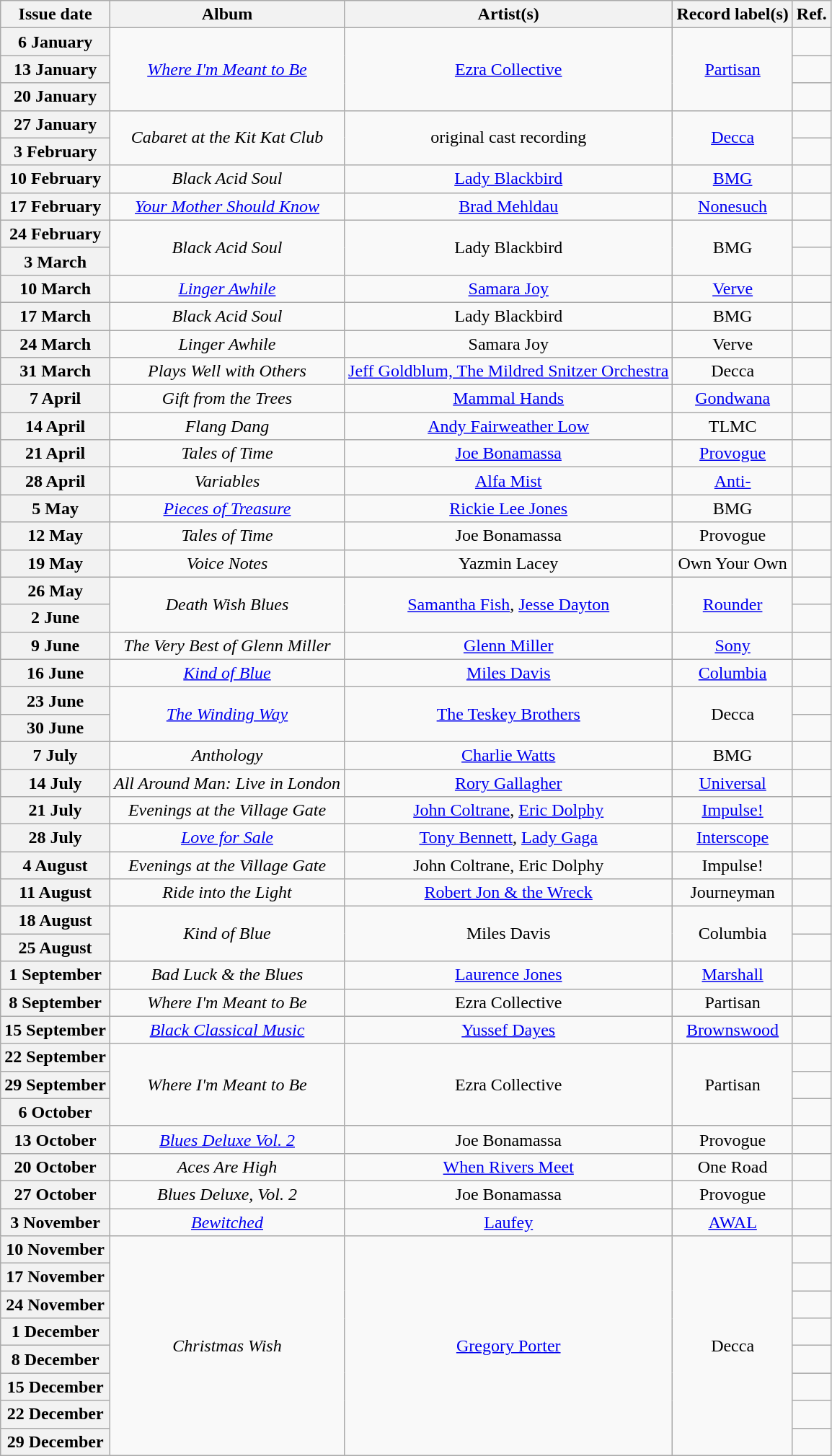<table class="wikitable plainrowheaders" style="text-align:center">
<tr>
<th scope="col">Issue date</th>
<th scope="col">Album</th>
<th scope="col">Artist(s)</th>
<th scope="col">Record label(s)</th>
<th scope="col">Ref.</th>
</tr>
<tr>
<th scope="row">6 January</th>
<td rowspan="3"><em><a href='#'>Where I'm Meant to Be</a></em></td>
<td rowspan="3"><a href='#'>Ezra Collective</a></td>
<td rowspan="3"><a href='#'>Partisan</a></td>
<td></td>
</tr>
<tr>
<th scope="row">13 January</th>
<td></td>
</tr>
<tr>
<th scope="row">20 January</th>
<td></td>
</tr>
<tr>
<th scope="row">27 January</th>
<td rowspan="2"><em>Cabaret at the Kit Kat Club</em></td>
<td rowspan="2">original cast recording</td>
<td rowspan="2"><a href='#'>Decca</a></td>
<td></td>
</tr>
<tr>
<th scope="row">3 February</th>
<td></td>
</tr>
<tr>
<th scope="row">10 February</th>
<td><em>Black Acid Soul</em></td>
<td><a href='#'>Lady Blackbird</a></td>
<td><a href='#'>BMG</a></td>
<td></td>
</tr>
<tr>
<th scope="row">17 February</th>
<td><em><a href='#'>Your Mother Should Know</a></em></td>
<td><a href='#'>Brad Mehldau</a></td>
<td><a href='#'>Nonesuch</a></td>
<td></td>
</tr>
<tr>
<th scope="row">24 February</th>
<td rowspan="2"><em>Black Acid Soul</em></td>
<td rowspan="2">Lady Blackbird</td>
<td rowspan="2">BMG</td>
<td></td>
</tr>
<tr>
<th scope="row">3 March</th>
<td></td>
</tr>
<tr>
<th scope="row">10 March</th>
<td><em><a href='#'>Linger Awhile</a></em></td>
<td><a href='#'>Samara Joy</a></td>
<td><a href='#'>Verve</a></td>
<td></td>
</tr>
<tr>
<th scope="row">17 March</th>
<td><em>Black Acid Soul</em></td>
<td>Lady Blackbird</td>
<td>BMG</td>
<td></td>
</tr>
<tr>
<th scope="row">24 March</th>
<td><em>Linger Awhile</em></td>
<td>Samara Joy</td>
<td>Verve</td>
<td></td>
</tr>
<tr>
<th scope="row">31 March</th>
<td><em>Plays Well with Others</em></td>
<td><a href='#'>Jeff Goldblum, The Mildred Snitzer Orchestra</a></td>
<td>Decca</td>
<td></td>
</tr>
<tr>
<th scope="row">7 April</th>
<td><em>Gift from the Trees</em></td>
<td><a href='#'>Mammal Hands</a></td>
<td><a href='#'>Gondwana</a></td>
<td></td>
</tr>
<tr>
<th scope="row">14 April</th>
<td><em>Flang Dang</em></td>
<td><a href='#'>Andy Fairweather Low</a></td>
<td>TLMC</td>
<td></td>
</tr>
<tr>
<th scope="row">21 April</th>
<td><em>Tales of Time</em></td>
<td><a href='#'>Joe Bonamassa</a></td>
<td><a href='#'>Provogue</a></td>
<td></td>
</tr>
<tr>
<th scope="row">28 April</th>
<td><em>Variables</em></td>
<td><a href='#'>Alfa Mist</a></td>
<td><a href='#'>Anti-</a></td>
<td></td>
</tr>
<tr>
<th scope="row">5 May</th>
<td><em><a href='#'>Pieces of Treasure</a></em></td>
<td><a href='#'>Rickie Lee Jones</a></td>
<td>BMG</td>
<td></td>
</tr>
<tr>
<th scope="row">12 May</th>
<td><em>Tales of Time</em></td>
<td>Joe Bonamassa</td>
<td>Provogue</td>
<td></td>
</tr>
<tr>
<th scope="row">19 May</th>
<td><em>Voice Notes</em></td>
<td>Yazmin Lacey</td>
<td>Own Your Own</td>
<td></td>
</tr>
<tr>
<th scope="row">26 May</th>
<td rowspan="2"><em>Death Wish Blues</em></td>
<td rowspan="2"><a href='#'>Samantha Fish</a>, <a href='#'>Jesse Dayton</a></td>
<td rowspan="2"><a href='#'>Rounder</a></td>
<td></td>
</tr>
<tr>
<th scope="row">2 June</th>
<td></td>
</tr>
<tr>
<th scope="row">9 June</th>
<td><em>The Very Best of Glenn Miller</em></td>
<td><a href='#'>Glenn Miller</a></td>
<td><a href='#'>Sony</a></td>
<td></td>
</tr>
<tr>
<th scope="row">16 June</th>
<td><em><a href='#'>Kind of Blue</a></em></td>
<td><a href='#'>Miles Davis</a></td>
<td><a href='#'>Columbia</a></td>
<td></td>
</tr>
<tr>
<th scope="row">23 June</th>
<td rowspan="2"><em><a href='#'>The Winding Way</a></em></td>
<td rowspan="2"><a href='#'>The Teskey Brothers</a></td>
<td rowspan="2">Decca</td>
<td></td>
</tr>
<tr>
<th scope="row">30 June</th>
<td></td>
</tr>
<tr>
<th scope="row">7 July</th>
<td><em>Anthology</em></td>
<td><a href='#'>Charlie Watts</a></td>
<td>BMG</td>
<td></td>
</tr>
<tr>
<th scope="row">14 July</th>
<td><em>All Around Man: Live in London</em></td>
<td><a href='#'>Rory Gallagher</a></td>
<td><a href='#'>Universal</a></td>
<td></td>
</tr>
<tr>
<th scope="row">21 July</th>
<td><em>Evenings at the Village Gate</em></td>
<td><a href='#'>John Coltrane</a>, <a href='#'>Eric Dolphy</a></td>
<td><a href='#'>Impulse!</a></td>
<td></td>
</tr>
<tr>
<th scope="row">28 July</th>
<td><em><a href='#'>Love for Sale</a></em></td>
<td><a href='#'>Tony Bennett</a>, <a href='#'>Lady Gaga</a></td>
<td><a href='#'>Interscope</a></td>
<td></td>
</tr>
<tr>
<th scope="row">4 August</th>
<td><em>Evenings at the Village Gate</em></td>
<td>John Coltrane, Eric Dolphy</td>
<td>Impulse!</td>
<td></td>
</tr>
<tr>
<th scope="row">11 August</th>
<td><em>Ride into the Light</em></td>
<td><a href='#'>Robert Jon & the Wreck</a></td>
<td>Journeyman</td>
<td></td>
</tr>
<tr>
<th scope="row">18 August</th>
<td rowspan="2"><em>Kind of Blue</em></td>
<td rowspan="2">Miles Davis</td>
<td rowspan="2">Columbia</td>
<td></td>
</tr>
<tr>
<th scope="row">25 August</th>
<td></td>
</tr>
<tr>
<th scope="row">1 September</th>
<td><em>Bad Luck & the Blues</em></td>
<td><a href='#'>Laurence Jones</a></td>
<td><a href='#'>Marshall</a></td>
<td></td>
</tr>
<tr>
<th scope="row">8 September</th>
<td><em>Where I'm Meant to Be</em></td>
<td>Ezra Collective</td>
<td>Partisan</td>
<td></td>
</tr>
<tr>
<th scope="row">15 September</th>
<td><em><a href='#'>Black Classical Music</a></em></td>
<td><a href='#'>Yussef Dayes</a></td>
<td><a href='#'>Brownswood</a></td>
<td></td>
</tr>
<tr>
<th scope="row">22 September</th>
<td rowspan="3"><em>Where I'm Meant to Be</em></td>
<td rowspan="3">Ezra Collective</td>
<td rowspan="3">Partisan</td>
<td></td>
</tr>
<tr>
<th scope="row">29 September</th>
<td></td>
</tr>
<tr>
<th scope="row">6 October</th>
<td></td>
</tr>
<tr>
<th scope="row">13 October</th>
<td><em><a href='#'>Blues Deluxe Vol. 2</a></em></td>
<td>Joe Bonamassa</td>
<td>Provogue</td>
<td></td>
</tr>
<tr>
<th scope="row">20 October</th>
<td><em>Aces Are High</em></td>
<td><a href='#'>When Rivers Meet</a></td>
<td>One Road</td>
<td></td>
</tr>
<tr>
<th scope="row">27 October</th>
<td><em>Blues Deluxe, Vol. 2</em></td>
<td>Joe Bonamassa</td>
<td>Provogue</td>
<td></td>
</tr>
<tr>
<th scope="row">3 November</th>
<td><em><a href='#'>Bewitched</a></em></td>
<td><a href='#'>Laufey</a></td>
<td><a href='#'>AWAL</a></td>
<td></td>
</tr>
<tr>
<th scope="row">10 November</th>
<td rowspan="8"><em>Christmas Wish</em></td>
<td rowspan="8"><a href='#'>Gregory Porter</a></td>
<td rowspan="8">Decca</td>
<td></td>
</tr>
<tr>
<th scope="row">17 November</th>
<td></td>
</tr>
<tr>
<th scope="row">24 November</th>
<td></td>
</tr>
<tr>
<th scope="row">1 December</th>
<td></td>
</tr>
<tr>
<th scope="row">8 December</th>
<td></td>
</tr>
<tr>
<th scope="row">15 December</th>
<td></td>
</tr>
<tr>
<th scope="row">22 December</th>
<td></td>
</tr>
<tr>
<th scope="row">29 December</th>
<td></td>
</tr>
</table>
